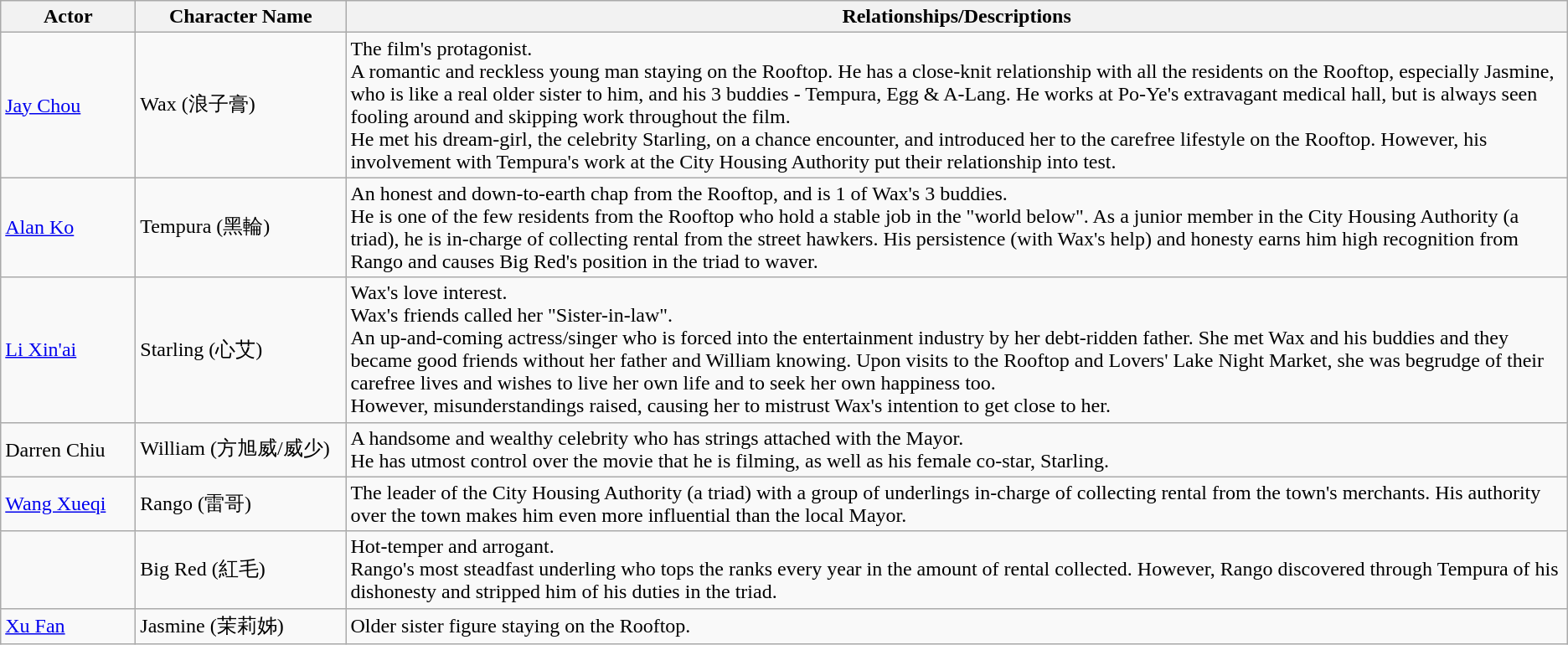<table class="wikitable">
<tr>
<th width=100>Actor</th>
<th width="160">Character Name</th>
<th>Relationships/Descriptions</th>
</tr>
<tr>
<td><a href='#'>Jay Chou</a></td>
<td>Wax (浪子膏)</td>
<td>The film's protagonist.<br>A romantic and reckless young man staying on the Rooftop. He has a close-knit relationship with all the residents on the Rooftop, especially Jasmine, who is like a real older sister to him, and his 3 buddies - Tempura, Egg & A-Lang. He works at Po-Ye's extravagant medical hall, but is always seen fooling around and skipping work throughout the film.<br>He met his dream-girl, the celebrity Starling, on a chance encounter, and introduced her to the carefree lifestyle on the Rooftop. However, his involvement with Tempura's work at the City Housing Authority put their relationship into test.</td>
</tr>
<tr>
<td><a href='#'>Alan Ko</a></td>
<td>Tempura (黑輪)</td>
<td>An honest and down-to-earth chap from the Rooftop, and is 1 of Wax's 3 buddies.<br>He is one of the few residents from the Rooftop who hold a stable job in the "world below". As a junior member in the City Housing Authority (a triad), he is in-charge of collecting rental from the street hawkers. His persistence (with Wax's help) and honesty earns him high recognition from Rango and causes Big Red's position in the triad to waver.</td>
</tr>
<tr>
<td><a href='#'>Li Xin'ai</a></td>
<td>Starling (心艾)</td>
<td>Wax's love interest.<br>Wax's friends called her "Sister-in-law".<br>An up-and-coming actress/singer who is forced into the entertainment industry by her debt-ridden father. She met Wax and his buddies and they became good friends without her father and William knowing. Upon visits to the Rooftop and Lovers' Lake Night Market, she was begrudge of their carefree lives and wishes to live her own life and to seek her own happiness too.<br>However, misunderstandings raised, causing her to mistrust Wax's intention to get close to her.</td>
</tr>
<tr>
<td>Darren Chiu</td>
<td>William (方旭威/威少)</td>
<td>A handsome and wealthy celebrity who has strings attached with the Mayor.<br>He has utmost control over the movie that he is filming, as well as his female co-star, Starling.</td>
</tr>
<tr>
<td><a href='#'>Wang Xueqi</a></td>
<td>Rango (雷哥)</td>
<td>The leader of the City Housing Authority (a triad) with a group of underlings in-charge of collecting rental from the town's merchants. His authority over the town makes him even more influential than the local Mayor.</td>
</tr>
<tr>
<td></td>
<td>Big Red (紅毛)</td>
<td>Hot-temper and arrogant.<br>Rango's most steadfast underling who tops the ranks every year in the amount of rental collected. However, Rango discovered through Tempura of his dishonesty and stripped him of his duties in the triad.</td>
</tr>
<tr>
<td><a href='#'>Xu Fan</a></td>
<td>Jasmine (茉莉姊)</td>
<td>Older sister figure staying on the Rooftop.</td>
</tr>
</table>
